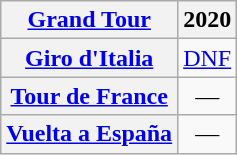<table class="wikitable plainrowheaders">
<tr>
<th scope="col"><a href='#'>Grand Tour</a></th>
<th scope="col">2020</th>
</tr>
<tr style="text-align:center;">
<th scope="row"> <a href='#'>Giro d'Italia</a></th>
<td><a href='#'>DNF</a></td>
</tr>
<tr style="text-align:center;">
<th scope="row"> <a href='#'>Tour de France</a></th>
<td>—</td>
</tr>
<tr style="text-align:center;">
<th scope="row"> <a href='#'>Vuelta a España</a></th>
<td>—</td>
</tr>
</table>
